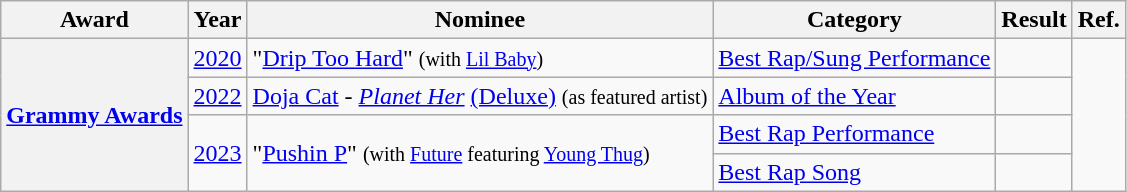<table class="wikitable plainrowheaders">
<tr>
<th>Award</th>
<th>Year</th>
<th>Nominee</th>
<th>Category</th>
<th>Result</th>
<th>Ref.</th>
</tr>
<tr>
<th scope="row" rowspan="4"><a href='#'>Grammy Awards</a></th>
<td><a href='#'>2020</a></td>
<td>"<a href='#'>Drip Too Hard</a>" <small>(with <a href='#'>Lil Baby</a>)</small></td>
<td><a href='#'>Best Rap/Sung Performance</a></td>
<td></td>
<td rowspan="4"></td>
</tr>
<tr>
<td><a href='#'>2022</a></td>
<td><a href='#'>Doja Cat</a> - <em><a href='#'>Planet Her</a></em> <a href='#'>(Deluxe)</a> <small>(as featured artist)</small></td>
<td><a href='#'>Album of the Year</a></td>
<td></td>
</tr>
<tr>
<td rowspan="2"><a href='#'>2023</a></td>
<td rowspan="2">"<a href='#'>Pushin P</a>"  <small>(with <a href='#'>Future</a> featuring <a href='#'>Young Thug</a>)</small></td>
<td><a href='#'>Best Rap Performance</a></td>
<td></td>
</tr>
<tr>
<td><a href='#'>Best Rap Song</a></td>
<td></td>
</tr>
</table>
